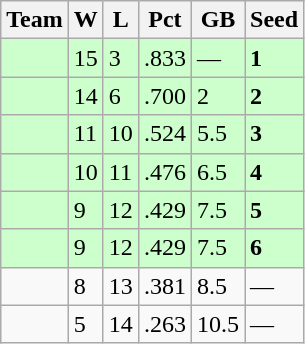<table class=wikitable>
<tr>
<th>Team</th>
<th>W</th>
<th>L</th>
<th>Pct</th>
<th>GB</th>
<th>Seed</th>
</tr>
<tr bgcolor=ccffcc>
<td></td>
<td>15</td>
<td>3</td>
<td>.833</td>
<td>—</td>
<td><strong>1</strong></td>
</tr>
<tr bgcolor=ccffcc>
<td></td>
<td>14</td>
<td>6</td>
<td>.700</td>
<td>2</td>
<td><strong>2</strong></td>
</tr>
<tr bgcolor=ccffcc>
<td></td>
<td>11</td>
<td>10</td>
<td>.524</td>
<td>5.5</td>
<td><strong>3</strong></td>
</tr>
<tr bgcolor=ccffcc>
<td></td>
<td>10</td>
<td>11</td>
<td>.476</td>
<td>6.5</td>
<td><strong>4</strong></td>
</tr>
<tr bgcolor=ccffcc>
<td></td>
<td>9</td>
<td>12</td>
<td>.429</td>
<td>7.5</td>
<td><strong>5</strong></td>
</tr>
<tr bgcolor=ccffcc>
<td></td>
<td>9</td>
<td>12</td>
<td>.429</td>
<td>7.5</td>
<td><strong>6</strong></td>
</tr>
<tr>
<td></td>
<td>8</td>
<td>13</td>
<td>.381</td>
<td>8.5</td>
<td>—</td>
</tr>
<tr>
<td></td>
<td>5</td>
<td>14</td>
<td>.263</td>
<td>10.5</td>
<td>—</td>
</tr>
</table>
